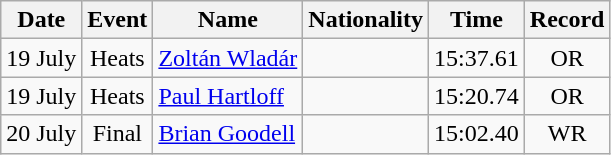<table class=wikitable style=text-align:center>
<tr>
<th>Date</th>
<th>Event</th>
<th>Name</th>
<th>Nationality</th>
<th>Time</th>
<th>Record</th>
</tr>
<tr>
<td>19 July</td>
<td>Heats</td>
<td align=left><a href='#'>Zoltán Wladár</a></td>
<td align=left></td>
<td>15:37.61</td>
<td>OR</td>
</tr>
<tr>
<td>19 July</td>
<td>Heats</td>
<td align=left><a href='#'>Paul Hartloff</a></td>
<td align=left></td>
<td>15:20.74</td>
<td>OR</td>
</tr>
<tr>
<td>20 July</td>
<td>Final</td>
<td align=left><a href='#'>Brian Goodell</a></td>
<td align=left></td>
<td>15:02.40</td>
<td>WR</td>
</tr>
</table>
